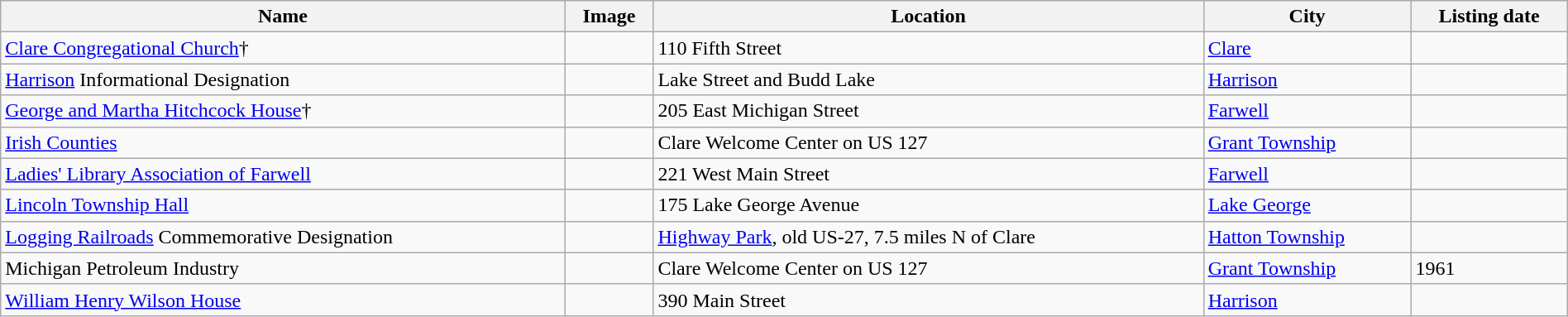<table class="wikitable sortable" style="width:100%">
<tr>
<th>Name</th>
<th>Image</th>
<th>Location</th>
<th>City</th>
<th>Listing date</th>
</tr>
<tr>
<td><a href='#'>Clare Congregational Church</a>†</td>
<td></td>
<td>110 Fifth Street</td>
<td><a href='#'>Clare</a></td>
<td></td>
</tr>
<tr>
<td><a href='#'>Harrison</a> Informational Designation</td>
<td></td>
<td>Lake Street and Budd Lake</td>
<td><a href='#'>Harrison</a></td>
<td></td>
</tr>
<tr>
<td><a href='#'>George and Martha Hitchcock House</a>†</td>
<td></td>
<td>205 East Michigan Street</td>
<td><a href='#'>Farwell</a></td>
<td></td>
</tr>
<tr>
<td><a href='#'>Irish Counties</a></td>
<td></td>
<td>Clare Welcome Center on US 127</td>
<td><a href='#'>Grant Township</a></td>
<td></td>
</tr>
<tr>
<td><a href='#'>Ladies' Library Association of Farwell</a></td>
<td></td>
<td>221 West Main Street</td>
<td><a href='#'>Farwell</a></td>
<td></td>
</tr>
<tr>
<td><a href='#'>Lincoln Township Hall</a></td>
<td></td>
<td>175 Lake George Avenue</td>
<td><a href='#'>Lake George</a></td>
<td></td>
</tr>
<tr>
<td><a href='#'>Logging Railroads</a> Commemorative Designation</td>
<td></td>
<td><a href='#'>Highway Park</a>, old US-27, 7.5 miles N of Clare</td>
<td><a href='#'>Hatton Township</a></td>
<td></td>
</tr>
<tr>
<td>Michigan Petroleum Industry</td>
<td></td>
<td>Clare Welcome Center on US 127</td>
<td><a href='#'>Grant Township</a></td>
<td>1961</td>
</tr>
<tr>
<td><a href='#'>William Henry Wilson House</a></td>
<td></td>
<td>390 Main Street</td>
<td><a href='#'>Harrison</a></td>
<td></td>
</tr>
</table>
